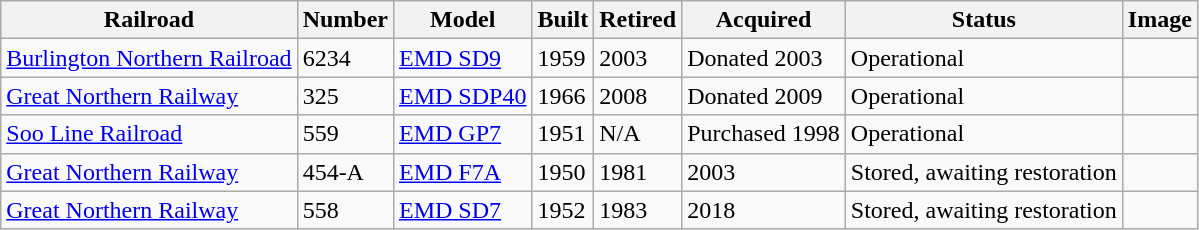<table class="wikitable">
<tr>
<th>Railroad</th>
<th>Number</th>
<th class="unsortable">Model</th>
<th>Built</th>
<th>Retired</th>
<th class="unsortable">Acquired</th>
<th>Status</th>
<th class="unsortable">Image</th>
</tr>
<tr>
<td><a href='#'>Burlington Northern Railroad</a></td>
<td>6234</td>
<td><a href='#'>EMD SD9</a></td>
<td>1959</td>
<td>2003</td>
<td>Donated 2003</td>
<td>Operational</td>
<td></td>
</tr>
<tr>
<td><a href='#'>Great Northern Railway</a></td>
<td>325</td>
<td><a href='#'>EMD SDP40</a></td>
<td>1966</td>
<td>2008</td>
<td>Donated 2009</td>
<td>Operational</td>
<td></td>
</tr>
<tr>
<td><a href='#'>Soo Line Railroad</a></td>
<td>559</td>
<td><a href='#'>EMD GP7</a></td>
<td>1951</td>
<td>N/A</td>
<td>Purchased 1998</td>
<td>Operational</td>
<td></td>
</tr>
<tr>
<td><a href='#'>Great Northern Railway</a></td>
<td>454-A</td>
<td><a href='#'>EMD F7A</a></td>
<td>1950</td>
<td>1981</td>
<td>2003</td>
<td>Stored, awaiting restoration</td>
<td></td>
</tr>
<tr>
<td><a href='#'>Great Northern Railway</a></td>
<td>558</td>
<td><a href='#'>EMD SD7</a></td>
<td>1952</td>
<td>1983</td>
<td>2018</td>
<td>Stored, awaiting restoration</td>
<td></td>
</tr>
</table>
